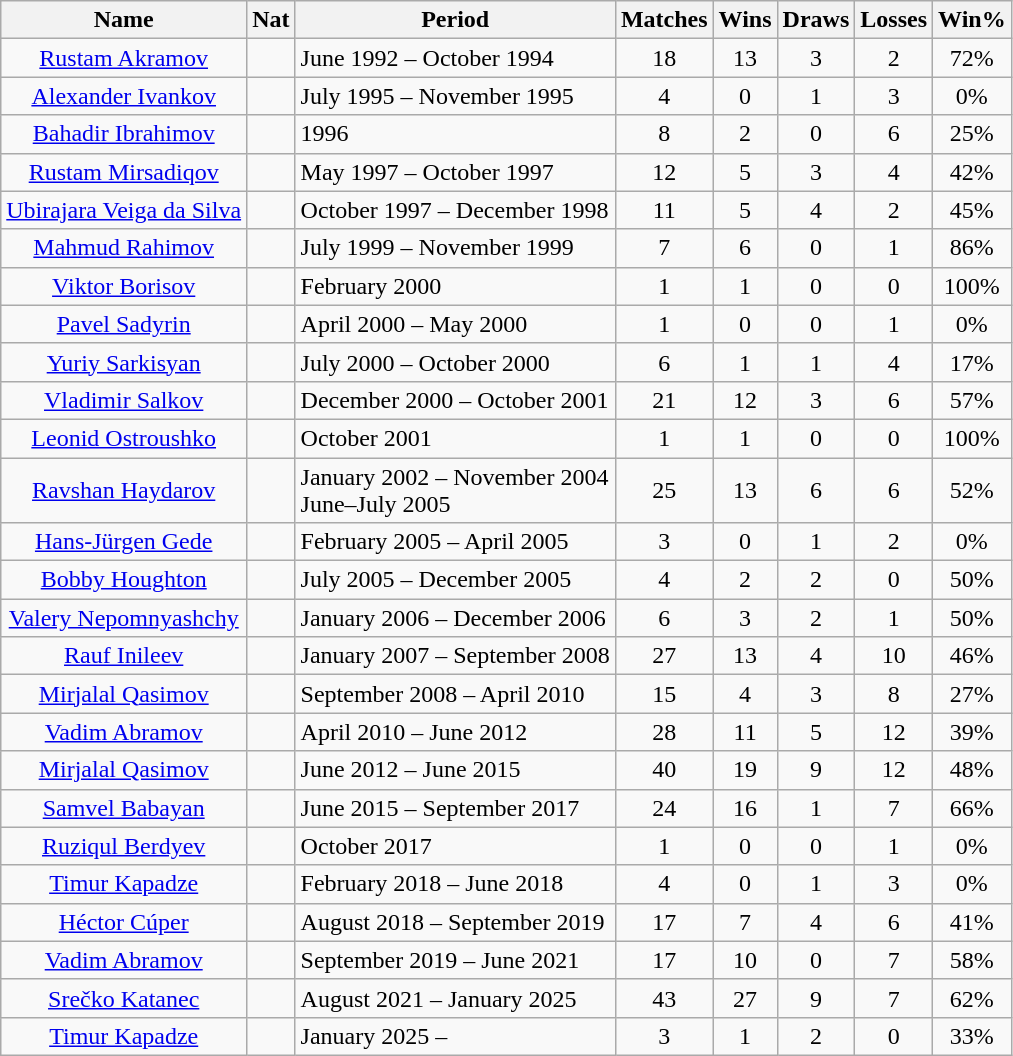<table class="wikitable sortable collapsible collapsed" style="text-align: center; font-size:">
<tr>
<th>Name</th>
<th>Nat</th>
<th>Period</th>
<th>Matches</th>
<th>Wins</th>
<th>Draws</th>
<th>Losses</th>
<th>Win%</th>
</tr>
<tr>
<td><a href='#'>Rustam Akramov</a></td>
<td align="center"></td>
<td align="left">June 1992 – October 1994</td>
<td align="center">18</td>
<td align="center">13</td>
<td align="center">3</td>
<td align="center">2</td>
<td align="center">72%</td>
</tr>
<tr>
<td><a href='#'>Alexander Ivankov</a></td>
<td align="center"></td>
<td align="left">July 1995 – November 1995</td>
<td align="center">4</td>
<td align="center">0</td>
<td align="center">1</td>
<td align="center">3</td>
<td align="center">0%</td>
</tr>
<tr>
<td><a href='#'>Bahadir Ibrahimov</a></td>
<td align="center"></td>
<td align="left">1996</td>
<td align="center">8</td>
<td align="center">2</td>
<td align="center">0</td>
<td align="center">6</td>
<td align="center">25%</td>
</tr>
<tr>
<td><a href='#'>Rustam Mirsadiqov</a></td>
<td align="center"></td>
<td align="left">May 1997 – October 1997</td>
<td align="center">12</td>
<td align="center">5</td>
<td align="center">3</td>
<td align="center">4</td>
<td align="center">42%</td>
</tr>
<tr>
<td><a href='#'>Ubirajara Veiga da Silva</a></td>
<td align="center"></td>
<td align="left">October 1997 – December 1998</td>
<td align="center">11</td>
<td align="center">5</td>
<td align="center">4</td>
<td align="center">2</td>
<td align="center">45%</td>
</tr>
<tr>
<td><a href='#'>Mahmud Rahimov</a></td>
<td align="center"></td>
<td align="left">July 1999 – November 1999</td>
<td align="center">7</td>
<td align="center">6</td>
<td align="center">0</td>
<td align="center">1</td>
<td align="center">86%</td>
</tr>
<tr>
<td><a href='#'>Viktor Borisov</a></td>
<td align="center"></td>
<td align="left">February 2000</td>
<td align="center">1</td>
<td align="center">1</td>
<td align="center">0</td>
<td align="center">0</td>
<td align="center">100%</td>
</tr>
<tr>
<td><a href='#'>Pavel Sadyrin</a></td>
<td align="center"></td>
<td align="left">April 2000 – May 2000</td>
<td align="center">1</td>
<td align="center">0</td>
<td align="center">0</td>
<td align="center">1</td>
<td align="center">0%</td>
</tr>
<tr>
<td><a href='#'>Yuriy Sarkisyan</a></td>
<td align="center"></td>
<td align="left">July 2000 – October 2000</td>
<td align="center">6</td>
<td align="center">1</td>
<td align="center">1</td>
<td align="center">4</td>
<td align="center">17%</td>
</tr>
<tr>
<td><a href='#'>Vladimir Salkov</a></td>
<td align="center"></td>
<td align="left">December 2000 – October 2001</td>
<td align="center">21</td>
<td align="center">12</td>
<td align="center">3</td>
<td align="center">6</td>
<td align="center">57%</td>
</tr>
<tr>
<td><a href='#'>Leonid Ostroushko</a></td>
<td align="center"></td>
<td align="left">October 2001</td>
<td align="center">1</td>
<td align="center">1</td>
<td align="center">0</td>
<td align="center">0</td>
<td align="center">100%</td>
</tr>
<tr>
<td><a href='#'>Ravshan Haydarov</a></td>
<td align="center"></td>
<td align="left">January 2002 – November 2004<br> June–July 2005</td>
<td align="center">25</td>
<td align="center">13</td>
<td align="center">6</td>
<td align="center">6</td>
<td align="center">52%</td>
</tr>
<tr>
<td><a href='#'>Hans-Jürgen Gede</a></td>
<td align="center"></td>
<td align="left">February 2005 – April 2005</td>
<td align="center">3</td>
<td align="center">0</td>
<td align="center">1</td>
<td align="center">2</td>
<td align="center">0%</td>
</tr>
<tr>
<td><a href='#'>Bobby Houghton</a></td>
<td align="center"></td>
<td align="left">July 2005 – December 2005</td>
<td align="center">4</td>
<td align="center">2</td>
<td align="center">2</td>
<td align="center">0</td>
<td align="center">50%</td>
</tr>
<tr>
<td><a href='#'>Valery Nepomnyashchy</a></td>
<td align="center"></td>
<td align="left">January 2006 – December 2006</td>
<td align="center">6</td>
<td align="center">3</td>
<td align="center">2</td>
<td align="center">1</td>
<td align="center">50%</td>
</tr>
<tr>
<td><a href='#'>Rauf Inileev</a></td>
<td align="center"></td>
<td align="left">January 2007 – September 2008</td>
<td align="center">27</td>
<td align="center">13</td>
<td align="center">4</td>
<td align="center">10</td>
<td align="center">46%</td>
</tr>
<tr>
<td><a href='#'>Mirjalal Qasimov</a></td>
<td align="center"></td>
<td align="left">September 2008 – April 2010</td>
<td align="center">15</td>
<td align="center">4</td>
<td align="center">3</td>
<td align="center">8</td>
<td align="center">27%</td>
</tr>
<tr>
<td><a href='#'>Vadim Abramov</a></td>
<td align="center"></td>
<td align="left">April 2010 – June 2012</td>
<td align="center">28</td>
<td align="center">11</td>
<td align="center">5</td>
<td align="center">12</td>
<td align="center">39%</td>
</tr>
<tr>
<td><a href='#'>Mirjalal Qasimov</a></td>
<td align="center"></td>
<td align="left">June 2012 – June 2015</td>
<td align="center">40</td>
<td align="center">19</td>
<td align="center">9</td>
<td align="center">12</td>
<td align="center">48%</td>
</tr>
<tr>
<td><a href='#'>Samvel Babayan</a></td>
<td align="center"></td>
<td align="left">June 2015 – September 2017</td>
<td align="center">24</td>
<td align="center">16</td>
<td align="center">1</td>
<td align="center">7</td>
<td align="center">66%</td>
</tr>
<tr>
<td><a href='#'>Ruziqul Berdyev</a></td>
<td align="center"></td>
<td align="left">October 2017</td>
<td align="center">1</td>
<td align="center">0</td>
<td align="center">0</td>
<td align="center">1</td>
<td align="center">0%</td>
</tr>
<tr February 2018>
<td><a href='#'>Timur Kapadze</a></td>
<td align="center"></td>
<td align="left">February 2018 – June 2018</td>
<td align="center">4</td>
<td align="center">0</td>
<td align="center">1</td>
<td align="center">3</td>
<td align="center">0%</td>
</tr>
<tr>
<td><a href='#'>Héctor Cúper</a></td>
<td align="center"></td>
<td align="left">August 2018 – September 2019</td>
<td align="center">17</td>
<td align="center">7</td>
<td align="center">4</td>
<td align="center">6</td>
<td align="center">41%</td>
</tr>
<tr>
<td><a href='#'>Vadim Abramov</a></td>
<td align="center"></td>
<td align="left">September 2019 – June 2021</td>
<td align="center">17</td>
<td align="center">10</td>
<td align="center">0</td>
<td align="center">7</td>
<td align="center">58%</td>
</tr>
<tr>
<td><a href='#'>Srečko Katanec</a></td>
<td align="center"></td>
<td align="left">August 2021 – January 2025</td>
<td align="center">43</td>
<td align="center">27</td>
<td align="center">9</td>
<td align="center">7</td>
<td align="center">62%</td>
</tr>
<tr>
<td><a href='#'>Timur Kapadze</a></td>
<td align="center"></td>
<td align="left">January 2025 –</td>
<td align="center">3</td>
<td align="center">1</td>
<td align="center">2</td>
<td align="center">0</td>
<td align="center">33%</td>
</tr>
</table>
